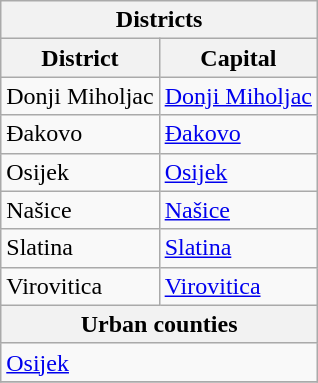<table class="wikitable">
<tr>
<th colspan=2>Districts</th>
</tr>
<tr>
<th>District</th>
<th>Capital</th>
</tr>
<tr>
<td>Donji Miholjac</td>
<td><a href='#'>Donji Miholjac</a></td>
</tr>
<tr>
<td>Đakovo</td>
<td><a href='#'>Đakovo</a></td>
</tr>
<tr>
<td>Osijek</td>
<td><a href='#'>Osijek</a></td>
</tr>
<tr>
<td>Našice</td>
<td><a href='#'>Našice</a></td>
</tr>
<tr>
<td>Slatina</td>
<td><a href='#'>Slatina</a></td>
</tr>
<tr>
<td>Virovitica</td>
<td><a href='#'>Virovitica</a></td>
</tr>
<tr>
<th colspan=2>Urban counties</th>
</tr>
<tr>
<td colspan=2><a href='#'>Osijek</a></td>
</tr>
<tr>
</tr>
</table>
